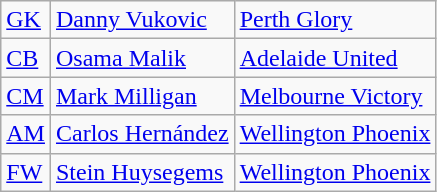<table class="wikitable">
<tr>
<td><a href='#'>GK</a></td>
<td> <a href='#'>Danny Vukovic</a></td>
<td><a href='#'>Perth Glory</a></td>
</tr>
<tr>
<td><a href='#'>CB</a></td>
<td> <a href='#'>Osama Malik</a></td>
<td><a href='#'>Adelaide United</a></td>
</tr>
<tr>
<td><a href='#'>CM</a></td>
<td> <a href='#'>Mark Milligan</a></td>
<td><a href='#'>Melbourne Victory</a></td>
</tr>
<tr>
<td><a href='#'>AM</a></td>
<td> <a href='#'>Carlos Hernández</a></td>
<td><a href='#'>Wellington Phoenix</a></td>
</tr>
<tr>
<td><a href='#'>FW</a></td>
<td> <a href='#'>Stein Huysegems</a></td>
<td><a href='#'>Wellington Phoenix</a></td>
</tr>
</table>
